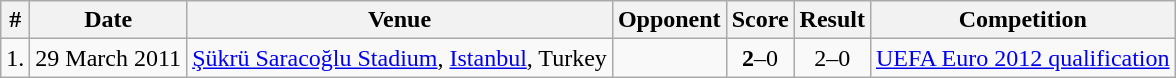<table class="wikitable">
<tr>
<th>#</th>
<th>Date</th>
<th>Venue</th>
<th>Opponent</th>
<th>Score</th>
<th>Result</th>
<th>Competition</th>
</tr>
<tr>
<td>1.</td>
<td>29 March 2011</td>
<td><a href='#'>Şükrü Saracoğlu Stadium</a>, <a href='#'>Istanbul</a>, Turkey</td>
<td></td>
<td align=center><strong>2</strong>–0</td>
<td align=center>2–0</td>
<td><a href='#'>UEFA Euro 2012 qualification</a></td>
</tr>
</table>
